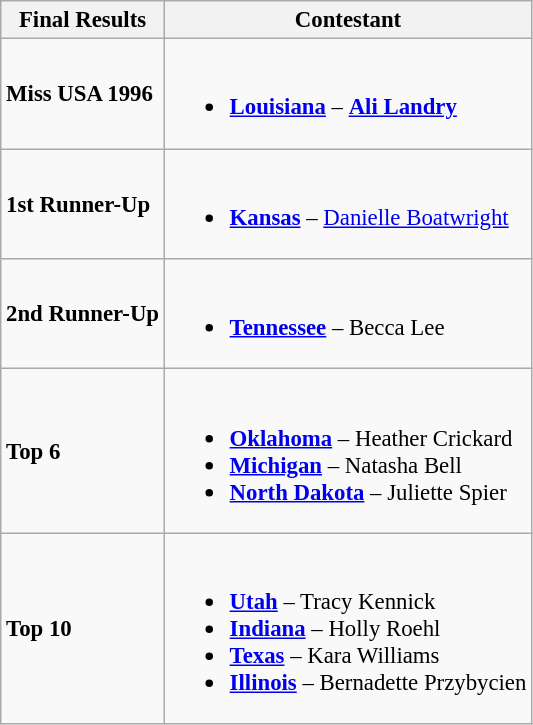<table class="wikitable sortable" style="font-size: 95%;">
<tr>
<th>Final Results</th>
<th>Contestant</th>
</tr>
<tr>
<td><strong>Miss USA 1996</strong></td>
<td><br><ul><li><strong> <a href='#'>Louisiana</a></strong> – <strong><a href='#'>Ali Landry</a></strong></li></ul></td>
</tr>
<tr>
<td><strong>1st Runner-Up</strong></td>
<td><br><ul><li><strong> <a href='#'>Kansas</a></strong> – <a href='#'>Danielle Boatwright</a></li></ul></td>
</tr>
<tr>
<td><strong>2nd Runner-Up</strong></td>
<td><br><ul><li><strong> <a href='#'>Tennessee</a></strong> – Becca Lee</li></ul></td>
</tr>
<tr>
<td><strong>Top 6</strong></td>
<td><br><ul><li><strong> <a href='#'>Oklahoma</a></strong> – Heather Crickard</li><li><strong> <a href='#'>Michigan</a></strong> – Natasha Bell</li><li><strong> <a href='#'>North Dakota</a></strong> – Juliette Spier</li></ul></td>
</tr>
<tr>
<td><strong>Top 10</strong></td>
<td><br><ul><li><strong> <a href='#'>Utah</a></strong> – Tracy Kennick</li><li><strong> <a href='#'>Indiana</a></strong> – Holly Roehl</li><li><strong> <a href='#'>Texas</a></strong> – Kara Williams</li><li><strong> <a href='#'>Illinois</a></strong> – Bernadette Przybycien</li></ul></td>
</tr>
</table>
